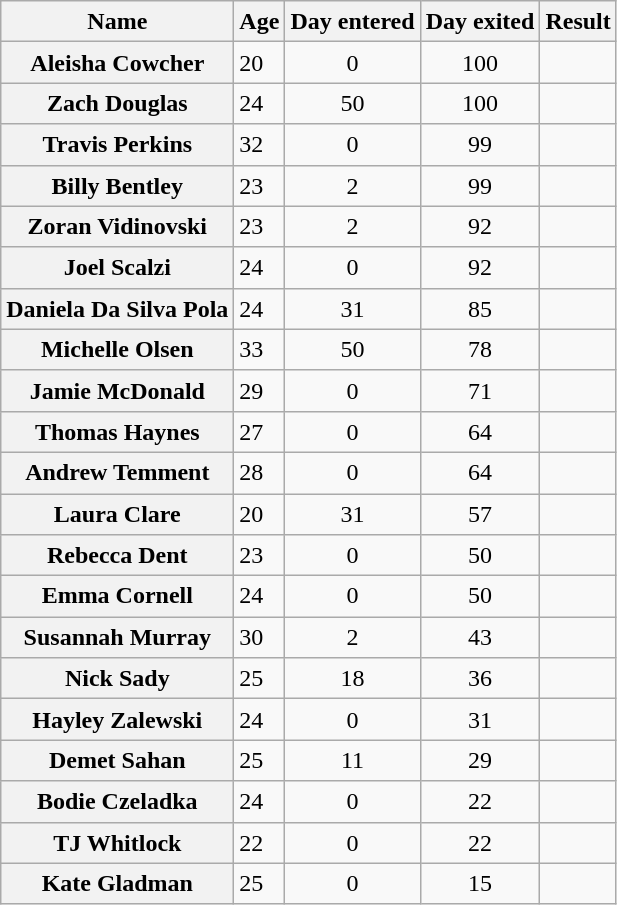<table class="wikitable sortable" style="text-align:left; line-height:20px; width:auto;">
<tr>
<th scope="col">Name</th>
<th>Age</th>
<th scope="col">Day entered</th>
<th scope="col">Day exited</th>
<th scope="col">Result</th>
</tr>
<tr>
<th scope="row">Aleisha Cowcher</th>
<td>20</td>
<td align="center">0</td>
<td align="center">100</td>
<td></td>
</tr>
<tr>
<th scope="row">Zach Douglas</th>
<td>24</td>
<td align="center">50</td>
<td align="center">100</td>
<td></td>
</tr>
<tr>
<th scope="row">Travis Perkins</th>
<td>32</td>
<td align="center">0</td>
<td align="center">99</td>
<td></td>
</tr>
<tr>
<th scope="row">Billy Bentley</th>
<td>23</td>
<td align="center">2</td>
<td align="center">99</td>
<td></td>
</tr>
<tr>
<th scope="row">Zoran Vidinovski</th>
<td>23</td>
<td align="center">2</td>
<td align="center">92</td>
<td></td>
</tr>
<tr>
<th scope="row">Joel Scalzi</th>
<td>24</td>
<td align="center">0</td>
<td align="center">92</td>
<td></td>
</tr>
<tr>
<th scope="row">Daniela Da Silva Pola</th>
<td>24</td>
<td align="center">31</td>
<td align="center">85</td>
<td></td>
</tr>
<tr>
<th scope="row">Michelle Olsen</th>
<td>33</td>
<td align="center">50</td>
<td align="center">78</td>
<td></td>
</tr>
<tr>
<th scope="row">Jamie McDonald</th>
<td>29</td>
<td align="center">0</td>
<td align="center">71</td>
<td></td>
</tr>
<tr>
<th scope="row">Thomas Haynes</th>
<td>27</td>
<td align="center">0</td>
<td align="center">64</td>
<td></td>
</tr>
<tr>
<th scope="row">Andrew Temment</th>
<td>28</td>
<td align="center">0</td>
<td align="center">64</td>
<td></td>
</tr>
<tr>
<th scope="row">Laura Clare</th>
<td>20</td>
<td align="center">31</td>
<td align="center">57</td>
<td></td>
</tr>
<tr>
<th scope="row">Rebecca Dent</th>
<td>23</td>
<td align="center">0</td>
<td align="center">50</td>
<td></td>
</tr>
<tr>
<th scope="row">Emma Cornell</th>
<td>24</td>
<td align="center">0</td>
<td align="center">50</td>
<td></td>
</tr>
<tr>
<th scope="row">Susannah Murray</th>
<td>30</td>
<td align="center">2</td>
<td align="center">43</td>
<td></td>
</tr>
<tr>
<th scope="row">Nick Sady</th>
<td>25</td>
<td align="center">18</td>
<td align="center">36</td>
<td></td>
</tr>
<tr>
<th scope="row">Hayley Zalewski</th>
<td>24</td>
<td align="center">0</td>
<td align="center">31</td>
<td></td>
</tr>
<tr>
<th scope="row">Demet Sahan</th>
<td>25</td>
<td align="center">11</td>
<td align="center">29</td>
<td></td>
</tr>
<tr>
<th scope="row">Bodie Czeladka</th>
<td>24</td>
<td align="center">0</td>
<td align="center">22</td>
<td></td>
</tr>
<tr>
<th scope="row">TJ Whitlock</th>
<td>22</td>
<td align="center">0</td>
<td align="center">22</td>
<td></td>
</tr>
<tr>
<th scope="row">Kate Gladman</th>
<td>25</td>
<td align="center">0</td>
<td align="center">15</td>
<td></td>
</tr>
</table>
